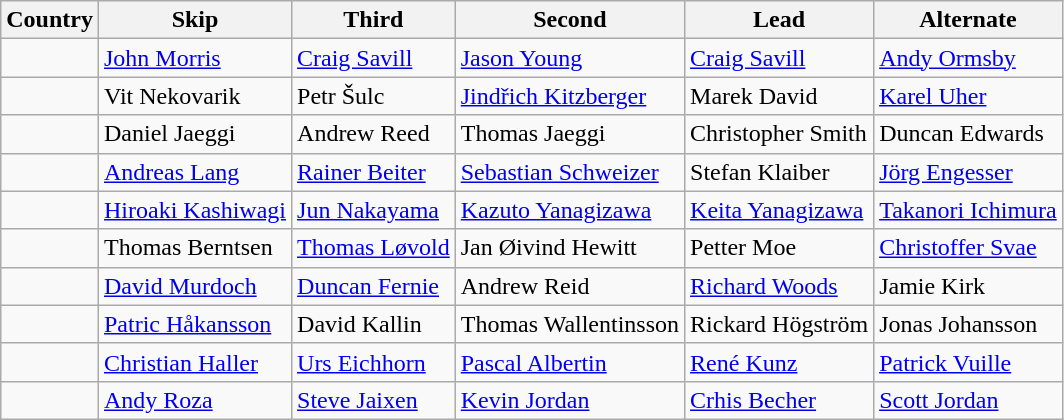<table class=wikitable>
<tr>
<th>Country</th>
<th>Skip</th>
<th>Third</th>
<th>Second</th>
<th>Lead</th>
<th>Alternate</th>
</tr>
<tr>
<td></td>
<td><a href='#'>John Morris</a></td>
<td><a href='#'>Craig Savill</a></td>
<td><a href='#'>Jason Young</a></td>
<td><a href='#'>Craig Savill</a></td>
<td><a href='#'>Andy Ormsby</a></td>
</tr>
<tr>
<td></td>
<td>Vit Nekovarik</td>
<td>Petr Šulc</td>
<td><a href='#'>Jindřich Kitzberger</a></td>
<td>Marek David</td>
<td><a href='#'>Karel Uher</a></td>
</tr>
<tr>
<td></td>
<td>Daniel Jaeggi</td>
<td>Andrew Reed</td>
<td>Thomas Jaeggi</td>
<td>Christopher Smith</td>
<td>Duncan Edwards</td>
</tr>
<tr>
<td></td>
<td><a href='#'>Andreas Lang</a></td>
<td><a href='#'>Rainer Beiter</a></td>
<td><a href='#'>Sebastian Schweizer</a></td>
<td>Stefan Klaiber</td>
<td><a href='#'>Jörg Engesser</a></td>
</tr>
<tr>
<td></td>
<td><a href='#'>Hiroaki Kashiwagi</a></td>
<td><a href='#'>Jun Nakayama</a></td>
<td><a href='#'>Kazuto Yanagizawa</a></td>
<td><a href='#'>Keita Yanagizawa</a></td>
<td><a href='#'>Takanori Ichimura</a></td>
</tr>
<tr>
<td></td>
<td>Thomas Berntsen</td>
<td><a href='#'>Thomas Løvold</a></td>
<td>Jan Øivind Hewitt</td>
<td>Petter Moe</td>
<td><a href='#'>Christoffer Svae</a></td>
</tr>
<tr>
<td></td>
<td><a href='#'>David Murdoch</a></td>
<td><a href='#'>Duncan Fernie</a></td>
<td>Andrew Reid</td>
<td><a href='#'>Richard Woods</a></td>
<td>Jamie Kirk</td>
</tr>
<tr>
<td></td>
<td><a href='#'>Patric Håkansson</a></td>
<td>David Kallin</td>
<td>Thomas Wallentinsson</td>
<td>Rickard Högström</td>
<td>Jonas Johansson</td>
</tr>
<tr>
<td></td>
<td><a href='#'>Christian Haller</a></td>
<td><a href='#'>Urs Eichhorn</a></td>
<td><a href='#'>Pascal Albertin</a></td>
<td><a href='#'>René Kunz</a></td>
<td><a href='#'>Patrick Vuille</a></td>
</tr>
<tr>
<td></td>
<td><a href='#'>Andy Roza</a></td>
<td><a href='#'>Steve Jaixen</a></td>
<td><a href='#'>Kevin Jordan</a></td>
<td><a href='#'>Crhis Becher</a></td>
<td><a href='#'>Scott Jordan</a></td>
</tr>
</table>
